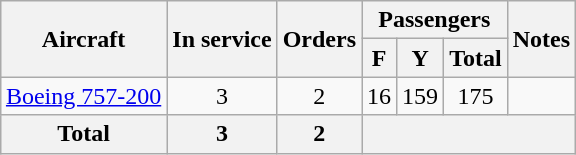<table class="wikitable" style="margin:0.5em auto; text-align:center">
<tr>
<th rowspan="2">Aircraft</th>
<th rowspan="2">In service</th>
<th rowspan="2">Orders</th>
<th colspan="3">Passengers</th>
<th rowspan="2">Notes</th>
</tr>
<tr>
<th><abbr>F</abbr></th>
<th><abbr>Y</abbr></th>
<th>Total</th>
</tr>
<tr>
<td><a href='#'>Boeing 757-200</a></td>
<td>3</td>
<td>2</td>
<td>16</td>
<td>159</td>
<td>175</td>
<td></td>
</tr>
<tr>
<th>Total</th>
<th>3</th>
<th>2</th>
<th colspan="4"></th>
</tr>
</table>
